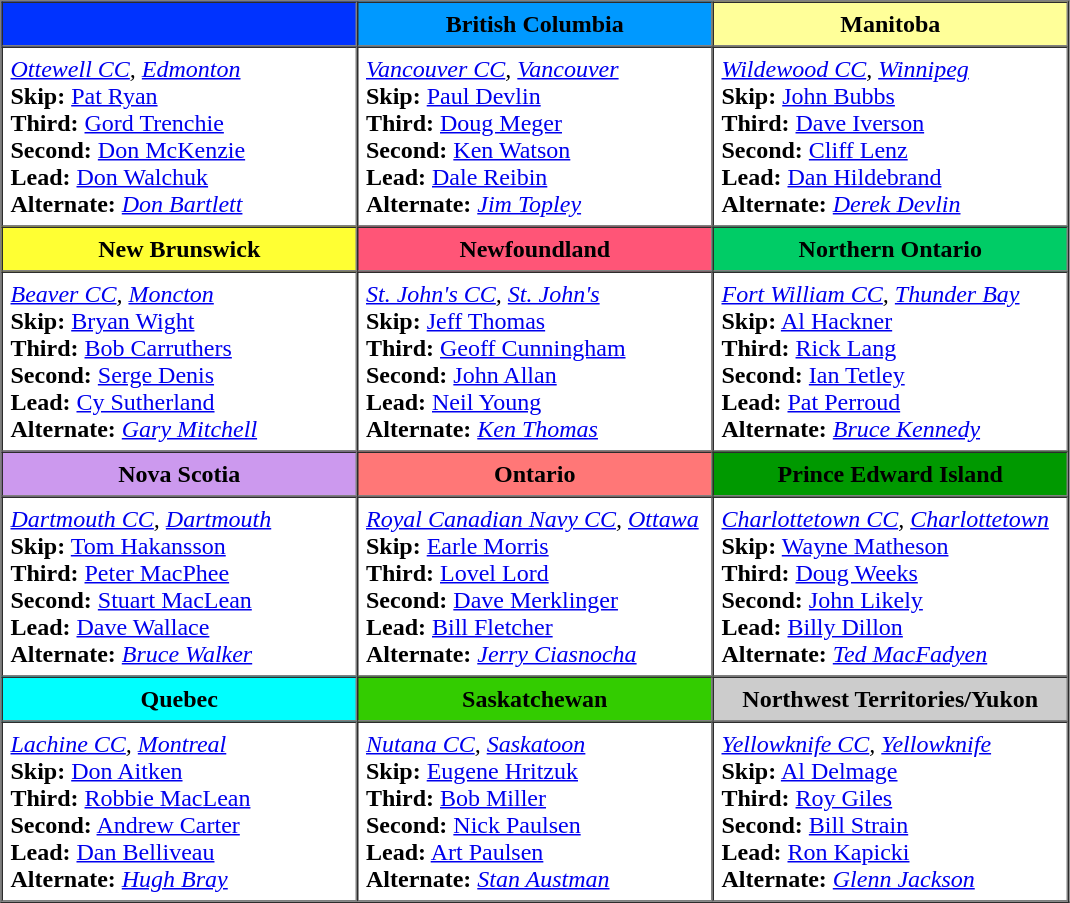<table border=1 cellpadding=5 cellspacing=0>
<tr>
<th style="background:#03f; width:225px;"></th>
<th style="background:#09f; width:225px;">British Columbia</th>
<th style="background:#ff9; width:225px;">Manitoba</th>
</tr>
<tr>
<td><em><a href='#'>Ottewell CC</a>, <a href='#'>Edmonton</a></em><br><strong>Skip:</strong> <a href='#'>Pat Ryan</a><br>
<strong>Third:</strong> <a href='#'>Gord Trenchie</a><br>
<strong>Second:</strong> <a href='#'>Don McKenzie</a><br>
<strong>Lead:</strong> <a href='#'>Don Walchuk</a><br>
<strong>Alternate:</strong> <em><a href='#'>Don Bartlett</a></em></td>
<td><em><a href='#'>Vancouver CC</a>, <a href='#'>Vancouver</a></em><br><strong>Skip:</strong> <a href='#'>Paul Devlin</a><br>
<strong>Third:</strong> <a href='#'>Doug Meger</a><br>
<strong>Second:</strong> <a href='#'>Ken Watson</a><br>
<strong>Lead:</strong> <a href='#'>Dale Reibin</a><br>
<strong>Alternate:</strong> <em><a href='#'>Jim Topley</a></em></td>
<td><em><a href='#'>Wildewood CC</a>, <a href='#'>Winnipeg</a></em><br><strong>Skip:</strong> <a href='#'>John Bubbs</a><br>
<strong>Third:</strong> <a href='#'>Dave Iverson</a><br>
<strong>Second:</strong> <a href='#'>Cliff Lenz</a><br>
<strong>Lead:</strong> <a href='#'>Dan Hildebrand</a><br>
<strong>Alternate:</strong> <em><a href='#'>Derek Devlin</a></em></td>
</tr>
<tr>
<th style="background:#ff3; width:200px;">New Brunswick</th>
<th style="background:#f57; width:200px;">Newfoundland</th>
<th style="background:#0c6; width:200px;">Northern Ontario</th>
</tr>
<tr>
<td><em><a href='#'>Beaver CC</a>, <a href='#'>Moncton</a></em><br><strong>Skip:</strong> <a href='#'>Bryan Wight</a><br>
<strong>Third:</strong> <a href='#'>Bob Carruthers</a><br>
<strong>Second:</strong> <a href='#'>Serge Denis</a><br>
<strong>Lead:</strong> <a href='#'>Cy Sutherland</a><br>
<strong>Alternate:</strong> <em><a href='#'>Gary Mitchell</a></em></td>
<td><em><a href='#'>St. John's CC</a>, <a href='#'>St. John's</a></em><br><strong>Skip:</strong> <a href='#'>Jeff Thomas</a><br>
<strong>Third:</strong> <a href='#'>Geoff Cunningham</a><br>
<strong>Second:</strong> <a href='#'>John Allan</a><br>
<strong>Lead:</strong> <a href='#'>Neil Young</a><br>
<strong>Alternate:</strong> <em><a href='#'>Ken Thomas</a></em></td>
<td><em><a href='#'>Fort William CC</a>, <a href='#'>Thunder Bay</a></em><br><strong>Skip:</strong> <a href='#'>Al Hackner</a><br>
<strong>Third:</strong> <a href='#'>Rick Lang</a><br>
<strong>Second:</strong> <a href='#'>Ian Tetley</a><br>
<strong>Lead:</strong> <a href='#'>Pat Perroud</a><br>
<strong>Alternate:</strong> <em><a href='#'>Bruce Kennedy</a></em></td>
</tr>
<tr>
<th style="background:#c9e; width:200px;">Nova Scotia</th>
<th style="background:#f77; width:200px;">Ontario</th>
<th style="background:#090; width:200px;">Prince Edward Island</th>
</tr>
<tr>
<td><em><a href='#'>Dartmouth CC</a>, <a href='#'>Dartmouth</a></em><br><strong>Skip:</strong> <a href='#'>Tom Hakansson</a><br>
<strong>Third:</strong> <a href='#'>Peter MacPhee</a><br>
<strong>Second:</strong> <a href='#'>Stuart MacLean</a><br>
<strong>Lead:</strong> <a href='#'>Dave Wallace</a><br>
<strong>Alternate:</strong> <em><a href='#'>Bruce Walker</a></em></td>
<td><em><a href='#'>Royal Canadian Navy CC</a>, <a href='#'>Ottawa</a></em><br><strong>Skip:</strong> <a href='#'>Earle Morris</a><br>
<strong>Third:</strong> <a href='#'>Lovel Lord</a><br>
<strong>Second:</strong> <a href='#'>Dave Merklinger</a><br>
<strong>Lead:</strong> <a href='#'>Bill Fletcher</a><br>
<strong>Alternate:</strong> <em><a href='#'>Jerry Ciasnocha</a></em></td>
<td><em><a href='#'>Charlottetown CC</a>, <a href='#'>Charlottetown</a></em><br><strong>Skip:</strong> <a href='#'>Wayne Matheson</a><br>
<strong>Third:</strong> <a href='#'>Doug Weeks</a><br>
<strong>Second:</strong> <a href='#'>John Likely</a><br>
<strong>Lead:</strong> <a href='#'>Billy Dillon</a><br>
<strong>Alternate:</strong> <em><a href='#'>Ted MacFadyen</a></em></td>
</tr>
<tr>
<th style="background:#0ff; width:200px;">Quebec</th>
<th style="background:#3c0; width:200px;">Saskatchewan</th>
<th style="background:#ccc; width:200px;">Northwest Territories/Yukon</th>
</tr>
<tr>
<td><em><a href='#'>Lachine CC</a>, <a href='#'>Montreal</a></em><br><strong>Skip:</strong> <a href='#'>Don Aitken</a><br>
<strong>Third:</strong> <a href='#'>Robbie MacLean</a><br>
<strong>Second:</strong> <a href='#'>Andrew Carter</a><br>
<strong>Lead:</strong> <a href='#'>Dan Belliveau</a><br>
<strong>Alternate:</strong> <em><a href='#'>Hugh Bray</a></em></td>
<td><em><a href='#'>Nutana CC</a>, <a href='#'>Saskatoon</a></em><br><strong>Skip:</strong> <a href='#'>Eugene Hritzuk</a><br>
<strong>Third:</strong> <a href='#'>Bob Miller</a><br>
<strong>Second:</strong> <a href='#'>Nick Paulsen</a><br>
<strong>Lead:</strong> <a href='#'>Art Paulsen</a><br>
<strong>Alternate:</strong> <em><a href='#'>Stan Austman</a></em></td>
<td><em><a href='#'>Yellowknife CC</a>, <a href='#'>Yellowknife</a></em><br><strong>Skip:</strong> <a href='#'>Al Delmage</a><br>
<strong>Third:</strong> <a href='#'>Roy Giles</a><br>
<strong>Second:</strong> <a href='#'>Bill Strain</a><br>
<strong>Lead:</strong> <a href='#'>Ron Kapicki</a><br>
<strong>Alternate:</strong> <em><a href='#'>Glenn Jackson</a></em></td>
</tr>
</table>
